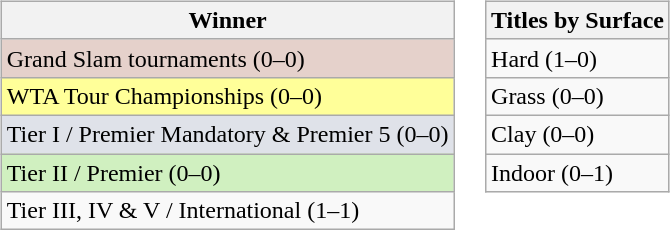<table>
<tr valign=top>
<td><br><table class=wikitable>
<tr>
<th>Winner</th>
</tr>
<tr>
<td bgcolor=e5d1cb>Grand Slam tournaments (0–0)</td>
</tr>
<tr>
<td bgcolor=FFFF99>WTA Tour Championships (0–0)</td>
</tr>
<tr>
<td bgcolor=dfe2e9>Tier I / Premier Mandatory & Premier 5 (0–0)</td>
</tr>
<tr>
<td bgcolor=d0f0c0>Tier II / Premier (0–0)</td>
</tr>
<tr>
<td>Tier III, IV & V / International (1–1)</td>
</tr>
</table>
</td>
<td><br><table class=wikitable>
<tr>
<th>Titles by Surface</th>
</tr>
<tr>
<td>Hard (1–0)</td>
</tr>
<tr>
<td>Grass (0–0)</td>
</tr>
<tr>
<td>Clay (0–0)</td>
</tr>
<tr>
<td>Indoor (0–1)</td>
</tr>
</table>
</td>
</tr>
</table>
